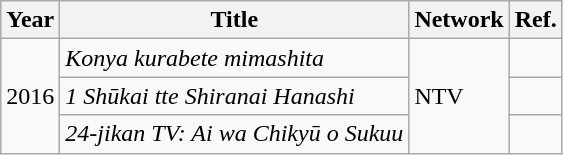<table class="wikitable">
<tr>
<th>Year</th>
<th>Title</th>
<th>Network</th>
<th>Ref.</th>
</tr>
<tr>
<td rowspan="3">2016</td>
<td><em>Konya kurabete mimashita</em></td>
<td rowspan="3">NTV</td>
<td></td>
</tr>
<tr>
<td><em>1 Shūkai tte Shiranai Hanashi</em></td>
<td></td>
</tr>
<tr>
<td><em>24-jikan TV: Ai wa Chikyū o Sukuu</em></td>
<td></td>
</tr>
</table>
